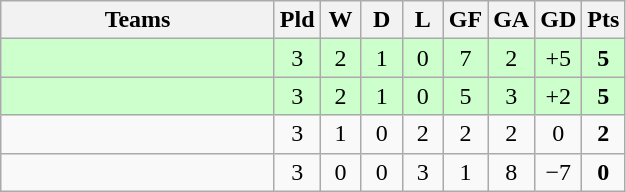<table class="wikitable" style="text-align:center">
<tr>
<th width="175">Teams</th>
<th width="20">Pld</th>
<th width="20">W</th>
<th width="20">D</th>
<th width="20">L</th>
<th width="20">GF</th>
<th width="20">GA</th>
<th width="20">GD</th>
<th width="20">Pts</th>
</tr>
<tr style="background:#ccffcc">
<td style="text-align:left"></td>
<td>3</td>
<td>2</td>
<td>1</td>
<td>0</td>
<td>7</td>
<td>2</td>
<td>+5</td>
<td><strong>5</strong></td>
</tr>
<tr style="background:#ccffcc">
<td style="text-align:left"></td>
<td>3</td>
<td>2</td>
<td>1</td>
<td>0</td>
<td>5</td>
<td>3</td>
<td>+2</td>
<td><strong>5</strong></td>
</tr>
<tr>
<td style="text-align:left"></td>
<td>3</td>
<td>1</td>
<td>0</td>
<td>2</td>
<td>2</td>
<td>2</td>
<td>0</td>
<td><strong>2</strong></td>
</tr>
<tr>
<td style="text-align:left"></td>
<td>3</td>
<td>0</td>
<td>0</td>
<td>3</td>
<td>1</td>
<td>8</td>
<td>−7</td>
<td><strong>0</strong></td>
</tr>
</table>
